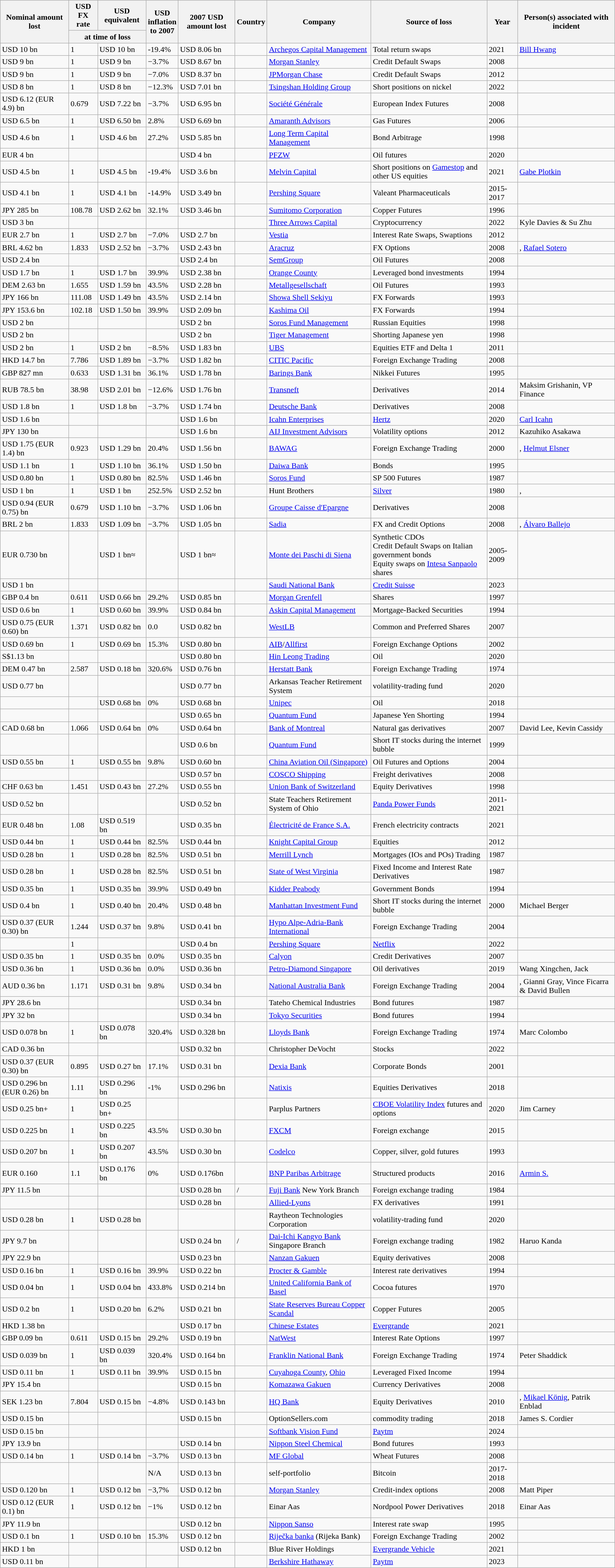<table class="wikitable sortable">
<tr>
<th rowspan=2>Nominal amount lost</th>
<th>USD FX<br>rate</th>
<th>USD equivalent</th>
<th rowspan=2>USD<br>inflation<br>to 2007</th>
<th rowspan=2>2007 USD amount lost</th>
<th rowspan=2>Country</th>
<th rowspan=2>Company</th>
<th rowspan=2>Source of loss</th>
<th rowspan=2>Year</th>
<th rowspan=2>Person(s) associated with incident</th>
</tr>
<tr>
<th colspan=2>at time of loss</th>
</tr>
<tr>
<td>USD 10 bn</td>
<td>1</td>
<td>USD 10 bn</td>
<td>-19.4%</td>
<td>USD 8.06 bn</td>
<td></td>
<td><a href='#'>Archegos Capital Management</a></td>
<td>Total return swaps</td>
<td>2021</td>
<td><a href='#'>Bill Hwang</a></td>
</tr>
<tr>
<td>USD 9 bn</td>
<td>1</td>
<td>USD 9 bn</td>
<td>−3.7%</td>
<td>USD 8.67 bn</td>
<td></td>
<td><a href='#'>Morgan Stanley</a></td>
<td>Credit Default Swaps</td>
<td>2008</td>
<td></td>
</tr>
<tr>
<td>USD 9 bn</td>
<td>1</td>
<td>USD 9 bn</td>
<td>−7.0%</td>
<td>USD 8.37 bn</td>
<td></td>
<td><a href='#'>JPMorgan Chase</a></td>
<td>Credit Default Swaps</td>
<td>2012</td>
<td></td>
</tr>
<tr>
<td>USD 8 bn</td>
<td>1</td>
<td>USD 8 bn</td>
<td>−12.3%</td>
<td>USD 7.01 bn</td>
<td></td>
<td><a href='#'>Tsingshan Holding Group</a></td>
<td>Short positions on nickel</td>
<td>2022</td>
</tr>
<tr>
<td>USD 6.12 (EUR 4.9) bn</td>
<td>0.679</td>
<td>USD 7.22 bn</td>
<td>−3.7%</td>
<td>USD 6.95 bn</td>
<td></td>
<td><a href='#'>Société Générale</a></td>
<td>European Index Futures</td>
<td>2008</td>
<td></td>
</tr>
<tr>
<td>USD 6.5 bn</td>
<td>1</td>
<td>USD 6.50 bn</td>
<td>2.8%</td>
<td>USD 6.69 bn</td>
<td></td>
<td><a href='#'>Amaranth Advisors</a></td>
<td>Gas Futures</td>
<td>2006</td>
<td></td>
</tr>
<tr>
<td>USD 4.6 bn</td>
<td>1</td>
<td>USD 4.6 bn</td>
<td>27.2%</td>
<td>USD 5.85 bn</td>
<td></td>
<td><a href='#'>Long Term Capital Management</a></td>
<td>Bond Arbitrage</td>
<td>1998</td>
<td></td>
</tr>
<tr>
<td>EUR 4 bn</td>
<td></td>
<td></td>
<td></td>
<td>USD 4 bn</td>
<td></td>
<td><a href='#'>PFZW</a></td>
<td>Oil futures</td>
<td>2020</td>
<td></td>
</tr>
<tr>
<td>USD 4.5 bn</td>
<td>1</td>
<td>USD 4.5 bn</td>
<td>-19.4%</td>
<td>USD 3.6 bn</td>
<td></td>
<td><a href='#'>Melvin Capital</a></td>
<td>Short positions on <a href='#'>Gamestop</a> and other US equities</td>
<td>2021</td>
<td><a href='#'>Gabe Plotkin</a></td>
</tr>
<tr>
<td>USD 4.1 bn</td>
<td>1</td>
<td>USD 4.1 bn</td>
<td>-14.9%</td>
<td>USD 3.49 bn</td>
<td></td>
<td><a href='#'>Pershing Square</a></td>
<td>Valeant Pharmaceuticals</td>
<td>2015-2017</td>
<td></td>
</tr>
<tr>
<td>JPY 285 bn</td>
<td>108.78</td>
<td>USD 2.62 bn</td>
<td>32.1%</td>
<td>USD 3.46 bn</td>
<td></td>
<td><a href='#'>Sumitomo Corporation</a></td>
<td>Copper Futures</td>
<td>1996</td>
<td></td>
</tr>
<tr>
<td>USD 3 bn</td>
<td></td>
<td></td>
<td></td>
<td></td>
<td></td>
<td><a href='#'>Three Arrows Capital</a></td>
<td>Cryptocurrency</td>
<td>2022</td>
<td>Kyle Davies & Su Zhu</td>
</tr>
<tr>
<td>EUR 2.7 bn</td>
<td>1</td>
<td>USD 2.7 bn</td>
<td>−7.0%</td>
<td>USD 2.7 bn</td>
<td></td>
<td><a href='#'>Vestia</a></td>
<td>Interest Rate Swaps, Swaptions</td>
<td>2012</td>
<td></td>
</tr>
<tr>
<td>BRL 4.62 bn</td>
<td>1.833</td>
<td>USD 2.52 bn</td>
<td>−3.7%</td>
<td>USD 2.43 bn</td>
<td></td>
<td><a href='#'>Aracruz</a></td>
<td>FX Options</td>
<td>2008</td>
<td>, <a href='#'>Rafael Sotero</a></td>
</tr>
<tr>
<td>USD 2.4 bn</td>
<td></td>
<td></td>
<td></td>
<td>USD 2.4 bn</td>
<td></td>
<td><a href='#'>SemGroup</a></td>
<td>Oil Futures</td>
<td>2008</td>
</tr>
<tr>
<td>USD 1.7 bn</td>
<td>1</td>
<td>USD 1.7 bn</td>
<td>39.9%</td>
<td>USD 2.38 bn</td>
<td></td>
<td><a href='#'>Orange County</a></td>
<td>Leveraged bond investments</td>
<td>1994</td>
<td></td>
</tr>
<tr>
<td>DEM 2.63 bn</td>
<td>1.655</td>
<td>USD 1.59 bn</td>
<td>43.5%</td>
<td>USD 2.28 bn</td>
<td></td>
<td><a href='#'>Metallgesellschaft</a></td>
<td>Oil Futures</td>
<td>1993</td>
<td></td>
</tr>
<tr>
<td>JPY 166 bn</td>
<td>111.08</td>
<td>USD 1.49 bn</td>
<td>43.5%</td>
<td>USD 2.14 bn</td>
<td></td>
<td><a href='#'>Showa Shell Sekiyu</a></td>
<td>FX Forwards</td>
<td>1993</td>
<td></td>
</tr>
<tr>
<td>JPY 153.6 bn</td>
<td>102.18</td>
<td>USD 1.50 bn</td>
<td>39.9%</td>
<td>USD 2.09 bn</td>
<td></td>
<td><a href='#'>Kashima Oil</a></td>
<td>FX Forwards</td>
<td>1994</td>
<td></td>
</tr>
<tr>
<td>USD 2 bn</td>
<td></td>
<td></td>
<td></td>
<td>USD 2 bn</td>
<td></td>
<td><a href='#'>Soros Fund Management</a></td>
<td>Russian Equities</td>
<td>1998</td>
<td></td>
</tr>
<tr>
<td>USD 2 bn</td>
<td></td>
<td></td>
<td></td>
<td>USD 2 bn</td>
<td></td>
<td><a href='#'>Tiger Management</a></td>
<td>Shorting Japanese yen</td>
<td>1998</td>
<td></td>
</tr>
<tr>
<td>USD 2 bn</td>
<td>1</td>
<td>USD 2 bn</td>
<td>−8.5%</td>
<td>USD 1.83 bn</td>
<td></td>
<td><a href='#'>UBS</a></td>
<td>Equities ETF and Delta 1</td>
<td>2011</td>
<td></td>
</tr>
<tr>
<td>HKD 14.7 bn</td>
<td>7.786</td>
<td>USD 1.89 bn</td>
<td>−3.7%</td>
<td>USD 1.82 bn</td>
<td></td>
<td><a href='#'>CITIC Pacific</a></td>
<td>Foreign Exchange Trading</td>
<td>2008</td>
<td></td>
</tr>
<tr>
<td>GBP 827 mn</td>
<td>0.633</td>
<td>USD 1.31 bn</td>
<td>36.1%</td>
<td>USD 1.78 bn</td>
<td></td>
<td><a href='#'>Barings Bank</a></td>
<td>Nikkei Futures</td>
<td>1995</td>
<td></td>
</tr>
<tr>
<td>RUB 78.5 bn</td>
<td>38.98</td>
<td>USD 2.01 bn</td>
<td>−12.6%</td>
<td>USD 1.76 bn</td>
<td></td>
<td><a href='#'>Transneft</a></td>
<td>Derivatives</td>
<td>2014</td>
<td>Maksim Grishanin, VP Finance</td>
</tr>
<tr>
<td>USD 1.8 bn</td>
<td>1</td>
<td>USD 1.8 bn</td>
<td>−3.7%</td>
<td>USD 1.74 bn</td>
<td></td>
<td><a href='#'>Deutsche Bank</a></td>
<td>Derivatives</td>
<td>2008</td>
<td></td>
</tr>
<tr>
<td>USD 1.6 bn</td>
<td></td>
<td></td>
<td></td>
<td>USD 1.6 bn</td>
<td></td>
<td><a href='#'>Icahn Enterprises</a></td>
<td><a href='#'>Hertz</a></td>
<td>2020</td>
<td><a href='#'>Carl Icahn</a></td>
</tr>
<tr>
<td>JPY 130 bn</td>
<td></td>
<td></td>
<td></td>
<td>USD 1.6 bn</td>
<td></td>
<td><a href='#'>AIJ Investment Advisors</a></td>
<td>Volatility options</td>
<td>2012</td>
<td>Kazuhiko Asakawa</td>
</tr>
<tr>
<td>USD 1.75 (EUR 1.4) bn</td>
<td>0.923</td>
<td>USD 1.29 bn </td>
<td>20.4%</td>
<td>USD 1.56 bn</td>
<td></td>
<td><a href='#'>BAWAG</a></td>
<td>Foreign Exchange Trading</td>
<td>2000 </td>
<td>, <a href='#'>Helmut Elsner</a></td>
</tr>
<tr>
<td>USD 1.1 bn</td>
<td>1</td>
<td>USD 1.10 bn</td>
<td>36.1%</td>
<td>USD 1.50 bn</td>
<td></td>
<td><a href='#'>Daiwa Bank</a></td>
<td>Bonds</td>
<td>1995</td>
<td></td>
</tr>
<tr>
<td>USD 0.80 bn</td>
<td>1</td>
<td>USD 0.80 bn</td>
<td>82.5%</td>
<td>USD 1.46 bn</td>
<td></td>
<td><a href='#'>Soros Fund</a></td>
<td>SP 500 Futures</td>
<td>1987</td>
<td></td>
</tr>
<tr>
<td>USD 1 bn</td>
<td>1</td>
<td>USD 1 bn</td>
<td>252.5%</td>
<td>USD 2.52 bn</td>
<td></td>
<td>Hunt Brothers</td>
<td><a href='#'>Silver</a></td>
<td>1980</td>
<td>, </td>
</tr>
<tr>
<td>USD 0.94 (EUR 0.75) bn</td>
<td>0.679</td>
<td>USD 1.10 bn</td>
<td>−3.7%</td>
<td>USD 1.06 bn</td>
<td></td>
<td><a href='#'>Groupe Caisse d'Epargne</a></td>
<td>Derivatives</td>
<td>2008</td>
<td></td>
</tr>
<tr>
<td>BRL 2 bn</td>
<td>1.833</td>
<td>USD 1.09 bn</td>
<td>−3.7%</td>
<td>USD 1.05 bn</td>
<td></td>
<td><a href='#'>Sadia</a></td>
<td>FX and Credit Options</td>
<td>2008</td>
<td>, <a href='#'>Álvaro Ballejo</a></td>
</tr>
<tr>
<td>EUR 0.730 bn</td>
<td></td>
<td>USD 1 bn≈</td>
<td></td>
<td>USD 1 bn≈</td>
<td></td>
<td><a href='#'>Monte dei Paschi di Siena</a></td>
<td>Synthetic CDOs<br>Credit Default Swaps on Italian government bonds<br>Equity swaps on <a href='#'>Intesa Sanpaolo</a> shares</td>
<td>2005-2009</td>
<td></td>
</tr>
<tr>
<td>USD 1 bn</td>
<td></td>
<td></td>
<td></td>
<td></td>
<td></td>
<td><a href='#'>Saudi National Bank</a></td>
<td><a href='#'>Credit Suisse</a></td>
<td>2023</td>
<td></td>
</tr>
<tr>
<td>GBP 0.4 bn</td>
<td>0.611</td>
<td>USD 0.66 bn</td>
<td>29.2%</td>
<td>USD 0.85 bn</td>
<td></td>
<td><a href='#'>Morgan Grenfell</a></td>
<td>Shares</td>
<td>1997</td>
<td></td>
</tr>
<tr>
<td>USD 0.6 bn</td>
<td>1</td>
<td>USD 0.60 bn</td>
<td>39.9%</td>
<td>USD 0.84 bn</td>
<td></td>
<td><a href='#'>Askin Capital Management</a></td>
<td>Mortgage-Backed Securities</td>
<td>1994</td>
<td></td>
</tr>
<tr>
<td>USD 0.75 (EUR 0.60) bn</td>
<td>1.371</td>
<td>USD 0.82 bn</td>
<td>0.0</td>
<td>USD 0.82 bn</td>
<td></td>
<td><a href='#'>WestLB</a></td>
<td>Common and Preferred Shares</td>
<td>2007</td>
<td></td>
</tr>
<tr>
<td>USD 0.69 bn</td>
<td>1</td>
<td>USD 0.69 bn</td>
<td>15.3%</td>
<td>USD 0.80 bn</td>
<td></td>
<td><a href='#'>AIB</a>/<a href='#'>Allfirst</a></td>
<td>Foreign Exchange Options</td>
<td>2002</td>
<td></td>
</tr>
<tr>
<td>S$1.13 bn</td>
<td></td>
<td></td>
<td></td>
<td>USD 0.80 bn</td>
<td></td>
<td><a href='#'>Hin Leong Trading</a></td>
<td>Oil</td>
<td>2020</td>
</tr>
<tr>
<td>DEM 0.47 bn</td>
<td>2.587</td>
<td>USD 0.18 bn</td>
<td>320.6%</td>
<td>USD 0.76 bn</td>
<td></td>
<td><a href='#'>Herstatt Bank</a></td>
<td>Foreign Exchange Trading</td>
<td>1974</td>
<td></td>
</tr>
<tr>
<td>USD 0.77 bn</td>
<td></td>
<td></td>
<td></td>
<td>USD 0.77 bn</td>
<td></td>
<td>Arkansas Teacher Retirement System</td>
<td>volatility-trading fund</td>
<td>2020</td>
<td></td>
</tr>
<tr>
<td></td>
<td></td>
<td>USD 0.68 bn</td>
<td>0%</td>
<td>USD 0.68 bn</td>
<td></td>
<td><a href='#'>Unipec</a></td>
<td>Oil</td>
<td>2018</td>
<td></td>
</tr>
<tr>
<td></td>
<td></td>
<td></td>
<td></td>
<td>USD 0.65 bn</td>
<td></td>
<td><a href='#'>Quantum Fund</a></td>
<td>Japanese Yen Shorting</td>
<td>1994</td>
<td></td>
</tr>
<tr>
<td>CAD 0.68 bn</td>
<td>1.066</td>
<td>USD 0.64 bn</td>
<td>0%</td>
<td>USD 0.64 bn</td>
<td></td>
<td><a href='#'>Bank of Montreal</a></td>
<td>Natural gas derivatives</td>
<td>2007</td>
<td>David Lee, Kevin Cassidy </td>
</tr>
<tr>
<td></td>
<td></td>
<td></td>
<td></td>
<td>USD 0.6 bn</td>
<td></td>
<td><a href='#'>Quantum Fund</a></td>
<td>Short IT stocks during the internet bubble</td>
<td>1999</td>
<td></td>
</tr>
<tr>
<td>USD 0.55 bn</td>
<td>1</td>
<td>USD 0.55 bn</td>
<td>9.8%</td>
<td>USD 0.60 bn</td>
<td></td>
<td><a href='#'>China Aviation Oil (Singapore)</a></td>
<td>Oil Futures and Options</td>
<td>2004</td>
<td></td>
</tr>
<tr>
<td></td>
<td></td>
<td></td>
<td></td>
<td>USD 0.57 bn</td>
<td></td>
<td><a href='#'>COSCO Shipping</a></td>
<td>Freight derivatives</td>
<td>2008</td>
<td></td>
</tr>
<tr>
<td>CHF 0.63 bn</td>
<td>1.451</td>
<td>USD 0.43 bn</td>
<td>27.2%</td>
<td>USD 0.55 bn</td>
<td></td>
<td><a href='#'>Union Bank of Switzerland</a></td>
<td>Equity Derivatives</td>
<td>1998</td>
<td></td>
</tr>
<tr>
<td>USD 0.52 bn</td>
<td></td>
<td></td>
<td></td>
<td>USD 0.52 bn</td>
<td></td>
<td>State Teachers Retirement System of Ohio</td>
<td><a href='#'>Panda Power Funds</a></td>
<td>2011-2021</td>
<td></td>
</tr>
<tr>
<td>EUR 0.48 bn</td>
<td>1.08</td>
<td>USD 0.519 bn</td>
<td></td>
<td>USD 0.35 bn</td>
<td></td>
<td><a href='#'>Électricité de France S.A.</a></td>
<td>French electricity contracts</td>
<td>2021</td>
<td></td>
</tr>
<tr>
<td>USD 0.44 bn</td>
<td>1</td>
<td>USD 0.44 bn</td>
<td>82.5%</td>
<td>USD 0.44 bn</td>
<td></td>
<td><a href='#'>Knight Capital Group</a></td>
<td>Equities</td>
<td>2012</td>
<td></td>
</tr>
<tr>
<td>USD 0.28 bn</td>
<td>1</td>
<td>USD 0.28 bn</td>
<td>82.5%</td>
<td>USD 0.51 bn</td>
<td></td>
<td><a href='#'>Merrill Lynch</a></td>
<td>Mortgages (IOs and POs) Trading</td>
<td>1987</td>
<td></td>
</tr>
<tr>
<td>USD 0.28 bn</td>
<td>1</td>
<td>USD 0.28 bn</td>
<td>82.5%</td>
<td>USD 0.51 bn</td>
<td></td>
<td><a href='#'>State of West Virginia</a></td>
<td>Fixed Income and Interest Rate Derivatives</td>
<td>1987</td>
<td></td>
</tr>
<tr>
<td>USD 0.35 bn</td>
<td>1</td>
<td>USD 0.35 bn</td>
<td>39.9%</td>
<td>USD 0.49 bn</td>
<td></td>
<td><a href='#'>Kidder Peabody</a></td>
<td>Government Bonds</td>
<td>1994</td>
<td></td>
</tr>
<tr>
<td>USD 0.4 bn</td>
<td>1</td>
<td>USD 0.40 bn</td>
<td>20.4%</td>
<td>USD 0.48 bn</td>
<td></td>
<td><a href='#'>Manhattan Investment Fund</a></td>
<td>Short IT stocks during the internet bubble</td>
<td>2000</td>
<td>Michael Berger</td>
</tr>
<tr>
<td>USD 0.37 (EUR 0.30) bn</td>
<td>1.244</td>
<td>USD 0.37 bn</td>
<td>9.8%</td>
<td>USD 0.41 bn</td>
<td></td>
<td><a href='#'>Hypo Alpe-Adria-Bank International</a></td>
<td>Foreign Exchange Trading</td>
<td>2004</td>
<td></td>
</tr>
<tr>
<td></td>
<td>1</td>
<td></td>
<td></td>
<td>USD 0.4 bn</td>
<td></td>
<td><a href='#'>Pershing Square</a></td>
<td><a href='#'>Netflix</a></td>
<td>2022</td>
<td></td>
</tr>
<tr>
<td>USD 0.35 bn</td>
<td>1</td>
<td>USD 0.35 bn</td>
<td>0.0%</td>
<td>USD 0.35 bn</td>
<td></td>
<td><a href='#'>Calyon</a></td>
<td>Credit Derivatives</td>
<td>2007</td>
<td></td>
</tr>
<tr>
<td>USD 0.36 bn</td>
<td>1</td>
<td>USD 0.36 bn</td>
<td>0.0%</td>
<td>USD 0.36 bn</td>
<td></td>
<td><a href='#'>Petro-Diamond Singapore</a></td>
<td>Oil derivatives</td>
<td>2019</td>
<td>Wang Xingchen, Jack</td>
</tr>
<tr>
<td>AUD 0.36 bn</td>
<td>1.171</td>
<td>USD 0.31 bn</td>
<td>9.8%</td>
<td>USD 0.34 bn</td>
<td></td>
<td><a href='#'>National Australia Bank</a></td>
<td>Foreign Exchange Trading</td>
<td>2004</td>
<td>, Gianni Gray, Vince Ficarra & David Bullen</td>
</tr>
<tr>
<td>JPY 28.6 bn</td>
<td></td>
<td></td>
<td></td>
<td>USD 0.34 bn</td>
<td></td>
<td>Tateho Chemical Industries</td>
<td>Bond futures</td>
<td>1987</td>
<td></td>
</tr>
<tr>
<td>JPY 32 bn</td>
<td></td>
<td></td>
<td></td>
<td>USD 0.34 bn</td>
<td></td>
<td><a href='#'>Tokyo Securities</a></td>
<td>Bond futures</td>
<td>1994</td>
<td></td>
</tr>
<tr>
<td>USD 0.078 bn</td>
<td>1</td>
<td>USD 0.078 bn</td>
<td>320.4%</td>
<td>USD 0.328 bn</td>
<td></td>
<td><a href='#'>Lloyds Bank</a></td>
<td>Foreign Exchange Trading</td>
<td>1974</td>
<td>Marc Colombo</td>
</tr>
<tr>
<td>CAD 0.36 bn</td>
<td></td>
<td></td>
<td></td>
<td>USD 0.32 bn</td>
<td></td>
<td>Christopher DeVocht</td>
<td>Stocks</td>
<td>2022</td>
</tr>
<tr>
<td>USD 0.37 (EUR 0.30) bn</td>
<td>0.895</td>
<td>USD 0.27 bn</td>
<td>17.1%</td>
<td>USD 0.31 bn</td>
<td></td>
<td><a href='#'>Dexia Bank</a></td>
<td>Corporate Bonds</td>
<td>2001</td>
<td></td>
</tr>
<tr>
<td>USD 0.296 bn (EUR 0.26) bn</td>
<td>1.11</td>
<td>USD 0.296 bn</td>
<td>-1%</td>
<td>USD 0.296 bn</td>
<td></td>
<td><a href='#'>Natixis</a></td>
<td>Equities Derivatives</td>
<td>2018</td>
<td></td>
</tr>
<tr>
<td>USD 0.25 bn+</td>
<td>1</td>
<td>USD 0.25 bn+</td>
<td></td>
<td></td>
<td></td>
<td>Parplus Partners</td>
<td><a href='#'>CBOE Volatility Index</a> futures and options</td>
<td>2020</td>
<td>Jim Carney</td>
</tr>
<tr>
<td>USD 0.225 bn</td>
<td>1</td>
<td>USD 0.225 bn</td>
<td>43.5%</td>
<td>USD 0.30 bn</td>
<td></td>
<td><a href='#'>FXCM</a></td>
<td>Foreign exchange</td>
<td>2015</td>
<td></td>
</tr>
<tr>
<td>USD 0.207 bn</td>
<td>1</td>
<td>USD 0.207 bn</td>
<td>43.5%</td>
<td>USD 0.30 bn</td>
<td></td>
<td><a href='#'>Codelco</a></td>
<td>Copper, silver, gold futures</td>
<td>1993</td>
<td></td>
</tr>
<tr>
<td>EUR 0.160</td>
<td>1.1</td>
<td>USD 0.176 bn</td>
<td>0%</td>
<td>USD 0.176bn</td>
<td></td>
<td><a href='#'>BNP Paribas Arbitrage</a></td>
<td>Structured products</td>
<td>2016</td>
<td><a href='#'>Armin S.</a></td>
</tr>
<tr>
<td>JPY 11.5 bn</td>
<td></td>
<td></td>
<td></td>
<td>USD 0.28 bn</td>
<td>/</td>
<td><a href='#'>Fuji Bank</a> New York Branch</td>
<td>Foreign exchange trading</td>
<td>1984</td>
<td></td>
</tr>
<tr>
<td></td>
<td></td>
<td></td>
<td></td>
<td>USD 0.28 bn</td>
<td></td>
<td><a href='#'>Allied-Lyons</a></td>
<td>FX derivatives</td>
<td>1991</td>
<td></td>
</tr>
<tr>
<td>USD 0.28 bn</td>
<td>1</td>
<td>USD 0.28 bn</td>
<td></td>
<td></td>
<td></td>
<td>Raytheon Technologies Corporation</td>
<td>volatility-trading fund</td>
<td>2020</td>
<td></td>
</tr>
<tr>
<td>JPY 9.7 bn</td>
<td></td>
<td></td>
<td></td>
<td>USD 0.24 bn</td>
<td>/</td>
<td><a href='#'>Dai-Ichi Kangyo Bank</a> Singapore Branch</td>
<td>Foreign exchange trading</td>
<td>1982</td>
<td>Haruo Kanda</td>
</tr>
<tr>
<td>JPY 22.9 bn</td>
<td></td>
<td></td>
<td></td>
<td>USD 0.23 bn</td>
<td></td>
<td><a href='#'>Nanzan Gakuen</a></td>
<td>Equity derivatives</td>
<td>2008</td>
<td></td>
</tr>
<tr>
<td>USD 0.16 bn</td>
<td>1</td>
<td>USD 0.16 bn</td>
<td>39.9%</td>
<td>USD 0.22 bn</td>
<td></td>
<td><a href='#'>Procter & Gamble</a></td>
<td>Interest rate derivatives</td>
<td>1994</td>
<td></td>
</tr>
<tr>
<td>USD 0.04 bn</td>
<td>1</td>
<td>USD 0.04 bn</td>
<td>433.8%</td>
<td>USD 0.214 bn</td>
<td></td>
<td><a href='#'>United California Bank of Basel</a></td>
<td>Cocoa futures</td>
<td>1970</td>
<td></td>
</tr>
<tr>
<td>USD 0.2 bn</td>
<td>1</td>
<td>USD 0.20 bn</td>
<td>6.2%</td>
<td>USD 0.21 bn</td>
<td></td>
<td><a href='#'>State Reserves Bureau Copper Scandal</a></td>
<td>Copper Futures</td>
<td>2005</td>
<td></td>
</tr>
<tr>
<td>HKD 1.38 bn</td>
<td></td>
<td></td>
<td></td>
<td>USD 0.17 bn</td>
<td></td>
<td><a href='#'>Chinese Estates</a></td>
<td><a href='#'>Evergrande</a></td>
<td>2021</td>
<td></td>
</tr>
<tr>
<td>GBP 0.09 bn</td>
<td>0.611</td>
<td>USD 0.15 bn</td>
<td>29.2%</td>
<td>USD 0.19 bn</td>
<td></td>
<td><a href='#'>NatWest</a></td>
<td>Interest Rate Options</td>
<td>1997</td>
<td></td>
</tr>
<tr>
<td>USD 0.039 bn</td>
<td>1</td>
<td>USD 0.039 bn</td>
<td>320.4%</td>
<td>USD 0.164 bn</td>
<td></td>
<td><a href='#'>Franklin National Bank</a></td>
<td>Foreign Exchange Trading</td>
<td>1974</td>
<td>Peter Shaddick</td>
</tr>
<tr>
<td>USD 0.11 bn</td>
<td>1</td>
<td>USD 0.11 bn</td>
<td>39.9%</td>
<td>USD 0.15 bn</td>
<td></td>
<td><a href='#'>Cuyahoga County</a>, <a href='#'>Ohio</a></td>
<td>Leveraged Fixed Income</td>
<td>1994</td>
<td></td>
</tr>
<tr>
<td>JPY 15.4 bn</td>
<td></td>
<td></td>
<td></td>
<td>USD 0.15 bn</td>
<td></td>
<td><a href='#'>Komazawa Gakuen</a></td>
<td>Currency Derivatives</td>
<td>2008</td>
<td></td>
</tr>
<tr>
<td>SEK 1.23 bn</td>
<td>7.804</td>
<td>USD 0.15 bn</td>
<td>−4.8%</td>
<td>USD 0.143 bn</td>
<td></td>
<td><a href='#'>HQ Bank</a></td>
<td>Equity Derivatives</td>
<td>2010</td>
<td>, <a href='#'>Mikael König</a>, Patrik Enblad</td>
</tr>
<tr>
<td>USD 0.15 bn</td>
<td></td>
<td></td>
<td></td>
<td>USD 0.15 bn</td>
<td></td>
<td>OptionSellers.com</td>
<td>commodity trading</td>
<td>2018</td>
<td>James S. Cordier</td>
</tr>
<tr>
<td>USD 0.15 bn</td>
<td></td>
<td></td>
<td></td>
<td></td>
<td></td>
<td><a href='#'>Softbank Vision Fund</a></td>
<td><a href='#'>Paytm</a></td>
<td>2024</td>
</tr>
<tr>
<td>JPY 13.9 bn</td>
<td></td>
<td></td>
<td></td>
<td>USD 0.14 bn</td>
<td></td>
<td><a href='#'>Nippon Steel Chemical</a></td>
<td>Bond futures</td>
<td>1993</td>
<td></td>
</tr>
<tr>
<td>USD 0.14 bn</td>
<td>1</td>
<td>USD 0.14 bn</td>
<td>−3.7%</td>
<td>USD 0.13 bn</td>
<td></td>
<td><a href='#'>MF Global</a></td>
<td>Wheat Futures</td>
<td>2008</td>
<td></td>
</tr>
<tr>
<td></td>
<td></td>
<td></td>
<td>N/A</td>
<td>USD 0.13 bn</td>
<td></td>
<td>self-portfolio</td>
<td>Bitcoin</td>
<td>2017-2018</td>
<td></td>
</tr>
<tr>
<td>USD 0.120 bn</td>
<td>1</td>
<td>USD 0.12 bn</td>
<td>−3,7%</td>
<td>USD 0.12 bn</td>
<td></td>
<td><a href='#'>Morgan Stanley</a></td>
<td>Credit-index options</td>
<td>2008</td>
<td>Matt Piper</td>
</tr>
<tr>
<td>USD 0.12 (EUR 0.1) bn</td>
<td>1</td>
<td>USD 0.12 bn</td>
<td>−1%</td>
<td>USD 0.12 bn</td>
<td></td>
<td>Einar Aas</td>
<td>Nordpool Power Derivatives</td>
<td>2018</td>
<td>Einar Aas</td>
</tr>
<tr>
<td>JPY 11.9 bn</td>
<td></td>
<td></td>
<td></td>
<td>USD 0.12 bn</td>
<td></td>
<td><a href='#'>Nippon Sanso</a></td>
<td>Interest rate swap</td>
<td>1995</td>
<td></td>
</tr>
<tr>
<td>USD 0.1 bn</td>
<td>1</td>
<td>USD 0.10 bn</td>
<td>15.3%</td>
<td>USD 0.12 bn</td>
<td></td>
<td><a href='#'>Riječka banka</a> (Rijeka Bank)</td>
<td>Foreign Exchange Trading</td>
<td>2002</td>
<td></td>
</tr>
<tr>
<td>HKD 1 bn</td>
<td></td>
<td></td>
<td></td>
<td>USD 0.12 bn</td>
<td></td>
<td>Blue River Holdings</td>
<td><a href='#'>Evergrande Vehicle</a></td>
<td>2021</td>
<td></td>
</tr>
<tr>
<td>USD 0.11 bn</td>
<td></td>
<td></td>
<td></td>
<td></td>
<td></td>
<td><a href='#'>Berkshire Hathaway</a></td>
<td><a href='#'>Paytm</a></td>
<td>2023</td>
<td></td>
</tr>
</table>
